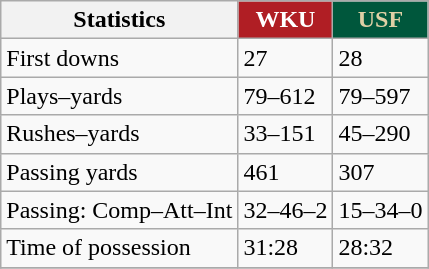<table class="wikitable">
<tr>
<th>Statistics</th>
<th style="background:#b01e24; color:#ffffff">WKU</th>
<th style="background:#00573c; color:#dfd0a5">USF</th>
</tr>
<tr>
<td>First downs</td>
<td>27</td>
<td>28</td>
</tr>
<tr>
<td>Plays–yards</td>
<td>79–612</td>
<td>79–597</td>
</tr>
<tr>
<td>Rushes–yards</td>
<td>33–151</td>
<td>45–290</td>
</tr>
<tr>
<td>Passing yards</td>
<td>461</td>
<td>307</td>
</tr>
<tr>
<td>Passing: Comp–Att–Int</td>
<td>32–46–2</td>
<td>15–34–0</td>
</tr>
<tr>
<td>Time of possession</td>
<td>31:28</td>
<td>28:32</td>
</tr>
<tr>
</tr>
</table>
